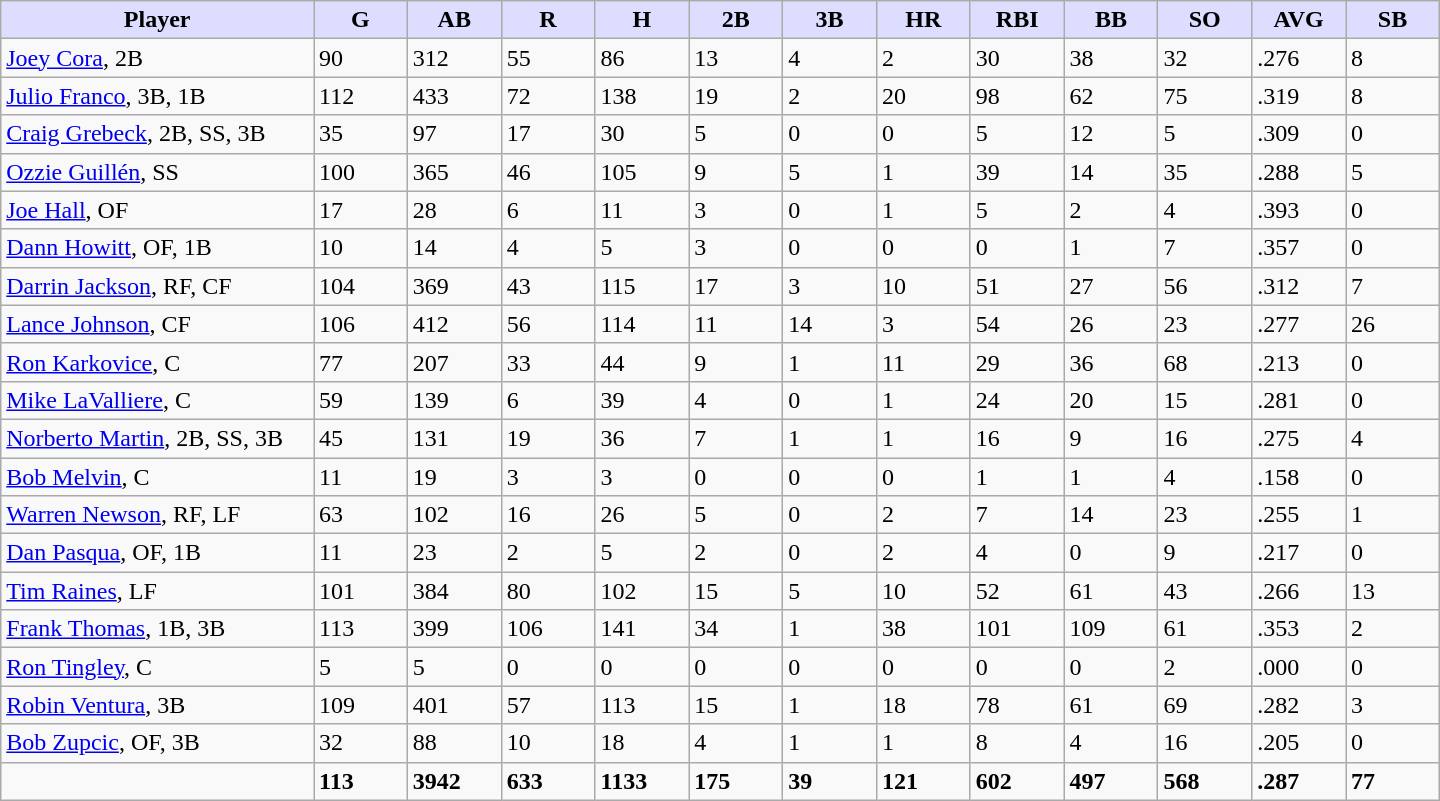<table class="wikitable sortable">
<tr>
<th style="background:#ddf; width:20%;">Player</th>
<th style="background:#ddf; width:6%;">G</th>
<th style="background:#ddf; width:6%;">AB</th>
<th style="background:#ddf; width:6%;">R</th>
<th style="background:#ddf; width:6%;">H</th>
<th style="background:#ddf; width:6%;">2B</th>
<th style="background:#ddf; width:6%;">3B</th>
<th style="background:#ddf; width:6%;">HR</th>
<th style="background:#ddf; width:6%;">RBI</th>
<th style="background:#ddf; width:6%;">BB</th>
<th style="background:#ddf; width:6%;">SO</th>
<th style="background:#ddf; width:6%;">AVG</th>
<th style="background:#ddf; width:6%;">SB</th>
</tr>
<tr>
<td><a href='#'>Joey Cora</a>, 2B</td>
<td>90</td>
<td>312</td>
<td>55</td>
<td>86</td>
<td>13</td>
<td>4</td>
<td>2</td>
<td>30</td>
<td>38</td>
<td>32</td>
<td>.276</td>
<td>8</td>
</tr>
<tr>
<td><a href='#'>Julio Franco</a>, 3B, 1B</td>
<td>112</td>
<td>433</td>
<td>72</td>
<td>138</td>
<td>19</td>
<td>2</td>
<td>20</td>
<td>98</td>
<td>62</td>
<td>75</td>
<td>.319</td>
<td>8</td>
</tr>
<tr>
<td><a href='#'>Craig Grebeck</a>, 2B, SS, 3B</td>
<td>35</td>
<td>97</td>
<td>17</td>
<td>30</td>
<td>5</td>
<td>0</td>
<td>0</td>
<td>5</td>
<td>12</td>
<td>5</td>
<td>.309</td>
<td>0</td>
</tr>
<tr>
<td><a href='#'>Ozzie Guillén</a>, SS</td>
<td>100</td>
<td>365</td>
<td>46</td>
<td>105</td>
<td>9</td>
<td>5</td>
<td>1</td>
<td>39</td>
<td>14</td>
<td>35</td>
<td>.288</td>
<td>5</td>
</tr>
<tr>
<td><a href='#'>Joe Hall</a>, OF</td>
<td>17</td>
<td>28</td>
<td>6</td>
<td>11</td>
<td>3</td>
<td>0</td>
<td>1</td>
<td>5</td>
<td>2</td>
<td>4</td>
<td>.393</td>
<td>0</td>
</tr>
<tr>
<td><a href='#'>Dann Howitt</a>, OF, 1B</td>
<td>10</td>
<td>14</td>
<td>4</td>
<td>5</td>
<td>3</td>
<td>0</td>
<td>0</td>
<td>0</td>
<td>1</td>
<td>7</td>
<td>.357</td>
<td>0</td>
</tr>
<tr>
<td><a href='#'>Darrin Jackson</a>, RF, CF</td>
<td>104</td>
<td>369</td>
<td>43</td>
<td>115</td>
<td>17</td>
<td>3</td>
<td>10</td>
<td>51</td>
<td>27</td>
<td>56</td>
<td>.312</td>
<td>7</td>
</tr>
<tr>
<td><a href='#'>Lance Johnson</a>, CF</td>
<td>106</td>
<td>412</td>
<td>56</td>
<td>114</td>
<td>11</td>
<td>14</td>
<td>3</td>
<td>54</td>
<td>26</td>
<td>23</td>
<td>.277</td>
<td>26</td>
</tr>
<tr>
<td><a href='#'>Ron Karkovice</a>, C</td>
<td>77</td>
<td>207</td>
<td>33</td>
<td>44</td>
<td>9</td>
<td>1</td>
<td>11</td>
<td>29</td>
<td>36</td>
<td>68</td>
<td>.213</td>
<td>0</td>
</tr>
<tr>
<td><a href='#'>Mike LaValliere</a>, C</td>
<td>59</td>
<td>139</td>
<td>6</td>
<td>39</td>
<td>4</td>
<td>0</td>
<td>1</td>
<td>24</td>
<td>20</td>
<td>15</td>
<td>.281</td>
<td>0</td>
</tr>
<tr>
<td><a href='#'>Norberto Martin</a>, 2B, SS, 3B</td>
<td>45</td>
<td>131</td>
<td>19</td>
<td>36</td>
<td>7</td>
<td>1</td>
<td>1</td>
<td>16</td>
<td>9</td>
<td>16</td>
<td>.275</td>
<td>4</td>
</tr>
<tr>
<td><a href='#'>Bob Melvin</a>, C</td>
<td>11</td>
<td>19</td>
<td>3</td>
<td>3</td>
<td>0</td>
<td>0</td>
<td>0</td>
<td>1</td>
<td>1</td>
<td>4</td>
<td>.158</td>
<td>0</td>
</tr>
<tr>
<td><a href='#'>Warren Newson</a>, RF, LF</td>
<td>63</td>
<td>102</td>
<td>16</td>
<td>26</td>
<td>5</td>
<td>0</td>
<td>2</td>
<td>7</td>
<td>14</td>
<td>23</td>
<td>.255</td>
<td>1</td>
</tr>
<tr>
<td><a href='#'>Dan Pasqua</a>, OF, 1B</td>
<td>11</td>
<td>23</td>
<td>2</td>
<td>5</td>
<td>2</td>
<td>0</td>
<td>2</td>
<td>4</td>
<td>0</td>
<td>9</td>
<td>.217</td>
<td>0</td>
</tr>
<tr>
<td><a href='#'>Tim Raines</a>, LF</td>
<td>101</td>
<td>384</td>
<td>80</td>
<td>102</td>
<td>15</td>
<td>5</td>
<td>10</td>
<td>52</td>
<td>61</td>
<td>43</td>
<td>.266</td>
<td>13</td>
</tr>
<tr>
<td><a href='#'>Frank Thomas</a>, 1B, 3B</td>
<td>113</td>
<td>399</td>
<td>106</td>
<td>141</td>
<td>34</td>
<td>1</td>
<td>38</td>
<td>101</td>
<td>109</td>
<td>61</td>
<td>.353</td>
<td>2</td>
</tr>
<tr>
<td><a href='#'>Ron Tingley</a>, C</td>
<td>5</td>
<td>5</td>
<td>0</td>
<td>0</td>
<td>0</td>
<td>0</td>
<td>0</td>
<td>0</td>
<td>0</td>
<td>2</td>
<td>.000</td>
<td>0</td>
</tr>
<tr>
<td><a href='#'>Robin Ventura</a>, 3B</td>
<td>109</td>
<td>401</td>
<td>57</td>
<td>113</td>
<td>15</td>
<td>1</td>
<td>18</td>
<td>78</td>
<td>61</td>
<td>69</td>
<td>.282</td>
<td>3</td>
</tr>
<tr>
<td><a href='#'>Bob Zupcic</a>, OF, 3B</td>
<td>32</td>
<td>88</td>
<td>10</td>
<td>18</td>
<td>4</td>
<td>1</td>
<td>1</td>
<td>8</td>
<td>4</td>
<td>16</td>
<td>.205</td>
<td>0</td>
</tr>
<tr class="sortbottom">
<td></td>
<td><strong>113</strong></td>
<td><strong>3942</strong></td>
<td><strong>633</strong></td>
<td><strong>1133</strong></td>
<td><strong>175</strong></td>
<td><strong>39</strong></td>
<td><strong>121</strong></td>
<td><strong>602</strong></td>
<td><strong>497</strong></td>
<td><strong>568</strong></td>
<td><strong>.287</strong></td>
<td><strong>77</strong></td>
</tr>
</table>
